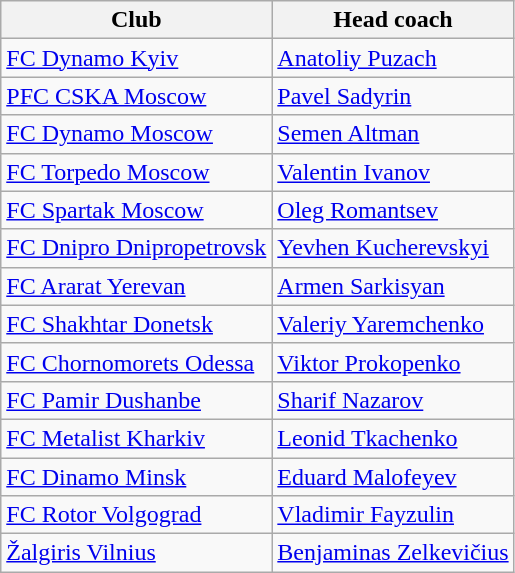<table class="wikitable sortable">
<tr>
<th>Club</th>
<th>Head coach</th>
</tr>
<tr>
<td><a href='#'>FC Dynamo Kyiv</a></td>
<td><a href='#'>Anatoliy Puzach</a></td>
</tr>
<tr>
<td><a href='#'>PFC CSKA Moscow</a></td>
<td><a href='#'>Pavel Sadyrin</a></td>
</tr>
<tr>
<td><a href='#'>FC Dynamo Moscow</a></td>
<td><a href='#'>Semen Altman</a></td>
</tr>
<tr>
<td><a href='#'>FC Torpedo Moscow</a></td>
<td><a href='#'>Valentin Ivanov</a></td>
</tr>
<tr>
<td><a href='#'>FC Spartak Moscow</a></td>
<td><a href='#'>Oleg Romantsev</a></td>
</tr>
<tr>
<td><a href='#'>FC Dnipro Dnipropetrovsk</a></td>
<td><a href='#'>Yevhen Kucherevskyi</a></td>
</tr>
<tr>
<td><a href='#'>FC Ararat Yerevan</a></td>
<td><a href='#'>Armen Sarkisyan</a></td>
</tr>
<tr>
<td><a href='#'>FC Shakhtar Donetsk</a></td>
<td><a href='#'>Valeriy Yaremchenko</a></td>
</tr>
<tr>
<td><a href='#'>FC Chornomorets Odessa</a></td>
<td><a href='#'>Viktor Prokopenko</a></td>
</tr>
<tr>
<td><a href='#'>FC Pamir Dushanbe</a></td>
<td><a href='#'>Sharif Nazarov</a></td>
</tr>
<tr>
<td><a href='#'>FC Metalist Kharkiv</a></td>
<td><a href='#'>Leonid Tkachenko</a></td>
</tr>
<tr>
<td><a href='#'>FC Dinamo Minsk</a></td>
<td><a href='#'>Eduard Malofeyev</a></td>
</tr>
<tr>
<td><a href='#'>FC Rotor Volgograd</a></td>
<td><a href='#'>Vladimir Fayzulin</a></td>
</tr>
<tr>
<td><a href='#'>Žalgiris Vilnius</a></td>
<td><a href='#'>Benjaminas Zelkevičius</a></td>
</tr>
</table>
